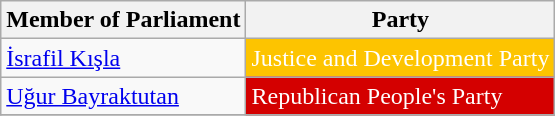<table class="wikitable">
<tr>
<th>Member of Parliament</th>
<th>Party</th>
</tr>
<tr>
<td><a href='#'>İsrafil Kışla</a></td>
<td style="background:#FDC400; color:white">Justice and Development Party</td>
</tr>
<tr>
<td><a href='#'>Uğur Bayraktutan</a></td>
<td style="background:#D40000; color:white">Republican People's Party</td>
</tr>
<tr>
</tr>
</table>
